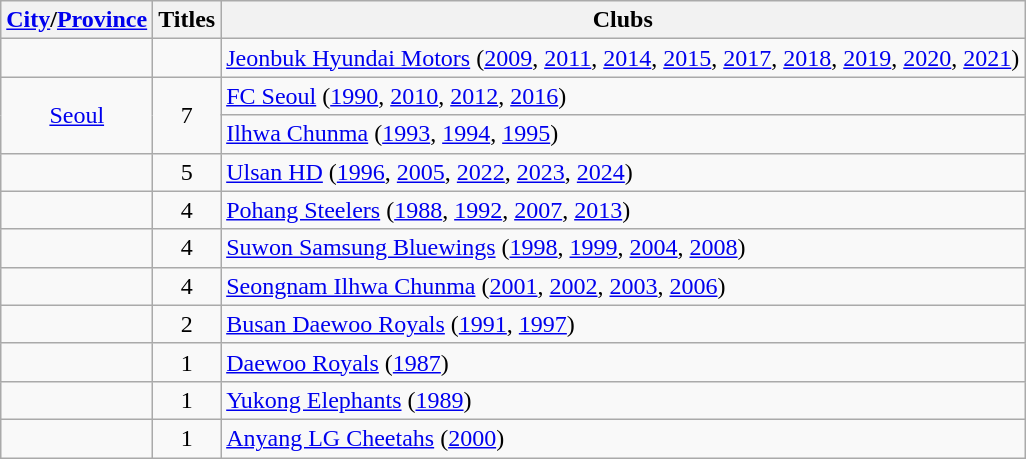<table class="wikitable">
<tr>
<th><a href='#'>City</a>/<a href='#'>Province</a></th>
<th>Titles</th>
<th>Clubs</th>
</tr>
<tr>
<td></td>
<td></td>
<td><a href='#'>Jeonbuk Hyundai Motors</a> (<a href='#'>2009</a>, <a href='#'>2011</a>, <a href='#'>2014</a>, <a href='#'>2015</a>, <a href='#'>2017</a>, <a href='#'>2018</a>, <a href='#'>2019</a>, <a href='#'>2020</a>, <a href='#'>2021</a>)</td>
</tr>
<tr>
<td rowspan=2 style="text-align:center;"><a href='#'>Seoul</a></td>
<td rowspan="2" style="text-align:center;">7</td>
<td><a href='#'>FC Seoul</a> (<a href='#'>1990</a>, <a href='#'>2010</a>, <a href='#'>2012</a>, <a href='#'>2016</a>)</td>
</tr>
<tr>
<td><a href='#'>Ilhwa Chunma</a> (<a href='#'>1993</a>, <a href='#'>1994</a>, <a href='#'>1995</a>)</td>
</tr>
<tr>
<td></td>
<td style="text-align:center;">5</td>
<td><a href='#'>Ulsan HD</a> (<a href='#'>1996</a>, <a href='#'>2005</a>, <a href='#'>2022</a>, <a href='#'>2023</a>, <a href='#'>2024</a>)</td>
</tr>
<tr>
<td></td>
<td style="text-align:center;">4</td>
<td><a href='#'>Pohang Steelers</a> (<a href='#'>1988</a>, <a href='#'>1992</a>, <a href='#'>2007</a>, <a href='#'>2013</a>)</td>
</tr>
<tr>
<td></td>
<td style="text-align:center;">4</td>
<td><a href='#'>Suwon Samsung Bluewings</a> (<a href='#'>1998</a>, <a href='#'>1999</a>, <a href='#'>2004</a>, <a href='#'>2008</a>)</td>
</tr>
<tr>
<td></td>
<td style="text-align:center;">4</td>
<td><a href='#'>Seongnam Ilhwa Chunma</a> (<a href='#'>2001</a>, <a href='#'>2002</a>, <a href='#'>2003</a>, <a href='#'>2006</a>)</td>
</tr>
<tr>
<td></td>
<td style="text-align:center;">2</td>
<td><a href='#'>Busan Daewoo Royals</a> (<a href='#'>1991</a>, <a href='#'>1997</a>)</td>
</tr>
<tr>
<td></td>
<td style="text-align:center;">1</td>
<td><a href='#'>Daewoo Royals</a> (<a href='#'>1987</a>)</td>
</tr>
<tr>
<td></td>
<td style="text-align:center;">1</td>
<td><a href='#'>Yukong Elephants</a> (<a href='#'>1989</a>)</td>
</tr>
<tr>
<td></td>
<td style="text-align:center;">1</td>
<td><a href='#'>Anyang LG Cheetahs</a> (<a href='#'>2000</a>)</td>
</tr>
</table>
